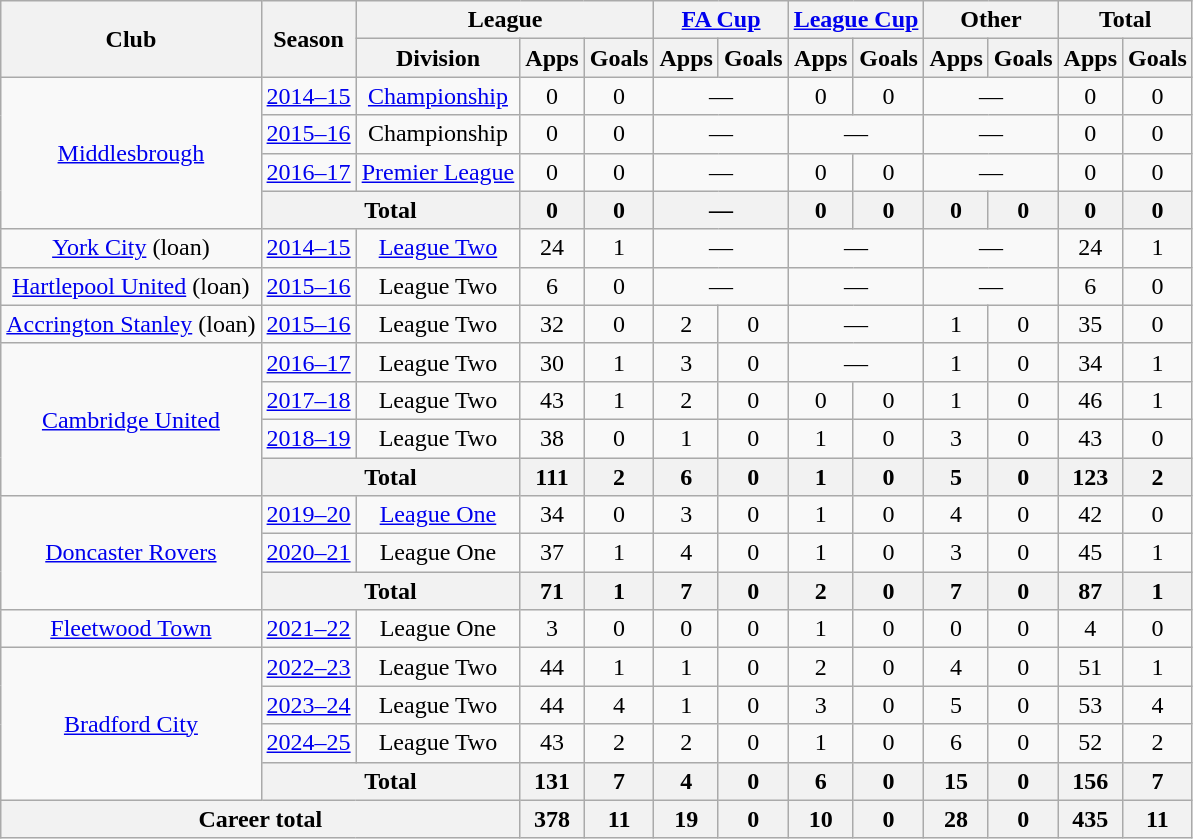<table class=wikitable style=text-align:center>
<tr>
<th rowspan=2>Club</th>
<th rowspan=2>Season</th>
<th colspan=3>League</th>
<th colspan=2><a href='#'>FA Cup</a></th>
<th colspan=2><a href='#'>League Cup</a></th>
<th colspan=2>Other</th>
<th colspan=2>Total</th>
</tr>
<tr>
<th>Division</th>
<th>Apps</th>
<th>Goals</th>
<th>Apps</th>
<th>Goals</th>
<th>Apps</th>
<th>Goals</th>
<th>Apps</th>
<th>Goals</th>
<th>Apps</th>
<th>Goals</th>
</tr>
<tr>
<td rowspan=4><a href='#'>Middlesbrough</a></td>
<td><a href='#'>2014–15</a></td>
<td><a href='#'>Championship</a></td>
<td>0</td>
<td>0</td>
<td colspan="2">—</td>
<td>0</td>
<td>0</td>
<td colspan="2">—</td>
<td>0</td>
<td>0</td>
</tr>
<tr>
<td><a href='#'>2015–16</a></td>
<td>Championship</td>
<td>0</td>
<td>0</td>
<td colspan="2">—</td>
<td colspan="2">—</td>
<td colspan="2">—</td>
<td>0</td>
<td>0</td>
</tr>
<tr>
<td><a href='#'>2016–17</a></td>
<td><a href='#'>Premier League</a></td>
<td>0</td>
<td>0</td>
<td colspan="2">—</td>
<td>0</td>
<td>0</td>
<td colspan="2">—</td>
<td>0</td>
<td>0</td>
</tr>
<tr>
<th colspan=2>Total</th>
<th>0</th>
<th>0</th>
<th colspan="2">—</th>
<th>0</th>
<th>0</th>
<th>0</th>
<th>0</th>
<th>0</th>
<th>0</th>
</tr>
<tr>
<td><a href='#'>York City</a> (loan)</td>
<td><a href='#'>2014–15</a></td>
<td><a href='#'>League Two</a></td>
<td>24</td>
<td>1</td>
<td colspan="2">—</td>
<td colspan="2">—</td>
<td colspan="2">—</td>
<td>24</td>
<td>1</td>
</tr>
<tr>
<td><a href='#'>Hartlepool United</a> (loan)</td>
<td><a href='#'>2015–16</a></td>
<td>League Two</td>
<td>6</td>
<td>0</td>
<td colspan="2">—</td>
<td colspan="2">—</td>
<td colspan="2">—</td>
<td>6</td>
<td>0</td>
</tr>
<tr>
<td><a href='#'>Accrington Stanley</a> (loan)</td>
<td><a href='#'>2015–16</a></td>
<td>League Two</td>
<td>32</td>
<td>0</td>
<td>2</td>
<td>0</td>
<td colspan="2">—</td>
<td>1</td>
<td>0</td>
<td>35</td>
<td>0</td>
</tr>
<tr>
<td rowspan=4><a href='#'>Cambridge United</a></td>
<td><a href='#'>2016–17</a></td>
<td>League Two</td>
<td>30</td>
<td>1</td>
<td>3</td>
<td>0</td>
<td colspan="2">—</td>
<td>1</td>
<td>0</td>
<td>34</td>
<td>1</td>
</tr>
<tr>
<td><a href='#'>2017–18</a></td>
<td>League Two</td>
<td>43</td>
<td>1</td>
<td>2</td>
<td>0</td>
<td>0</td>
<td>0</td>
<td>1</td>
<td>0</td>
<td>46</td>
<td>1</td>
</tr>
<tr>
<td><a href='#'>2018–19</a></td>
<td>League Two</td>
<td>38</td>
<td>0</td>
<td>1</td>
<td>0</td>
<td>1</td>
<td>0</td>
<td>3</td>
<td>0</td>
<td>43</td>
<td>0</td>
</tr>
<tr>
<th colspan=2>Total</th>
<th>111</th>
<th>2</th>
<th>6</th>
<th>0</th>
<th>1</th>
<th>0</th>
<th>5</th>
<th>0</th>
<th>123</th>
<th>2</th>
</tr>
<tr>
<td rowspan=3><a href='#'>Doncaster Rovers</a></td>
<td><a href='#'>2019–20</a></td>
<td><a href='#'>League One</a></td>
<td>34</td>
<td>0</td>
<td>3</td>
<td>0</td>
<td>1</td>
<td>0</td>
<td>4</td>
<td>0</td>
<td>42</td>
<td>0</td>
</tr>
<tr>
<td><a href='#'>2020–21</a></td>
<td>League One</td>
<td>37</td>
<td>1</td>
<td>4</td>
<td>0</td>
<td>1</td>
<td>0</td>
<td>3</td>
<td>0</td>
<td>45</td>
<td>1</td>
</tr>
<tr>
<th colspan=2>Total</th>
<th>71</th>
<th>1</th>
<th>7</th>
<th>0</th>
<th>2</th>
<th>0</th>
<th>7</th>
<th>0</th>
<th>87</th>
<th>1</th>
</tr>
<tr>
<td><a href='#'>Fleetwood Town</a></td>
<td><a href='#'>2021–22</a></td>
<td>League One</td>
<td>3</td>
<td>0</td>
<td>0</td>
<td>0</td>
<td>1</td>
<td>0</td>
<td>0</td>
<td>0</td>
<td>4</td>
<td>0</td>
</tr>
<tr>
<td rowspan="4"><a href='#'>Bradford City</a></td>
<td><a href='#'>2022–23</a></td>
<td>League Two</td>
<td>44</td>
<td>1</td>
<td>1</td>
<td>0</td>
<td>2</td>
<td>0</td>
<td>4</td>
<td>0</td>
<td>51</td>
<td>1</td>
</tr>
<tr>
<td><a href='#'>2023–24</a></td>
<td>League Two</td>
<td>44</td>
<td>4</td>
<td>1</td>
<td>0</td>
<td>3</td>
<td>0</td>
<td>5</td>
<td>0</td>
<td>53</td>
<td>4</td>
</tr>
<tr>
<td><a href='#'>2024–25</a></td>
<td>League Two</td>
<td>43</td>
<td>2</td>
<td>2</td>
<td>0</td>
<td>1</td>
<td>0</td>
<td>6</td>
<td>0</td>
<td>52</td>
<td>2</td>
</tr>
<tr>
<th colspan="2">Total</th>
<th>131</th>
<th>7</th>
<th>4</th>
<th>0</th>
<th>6</th>
<th>0</th>
<th>15</th>
<th>0</th>
<th>156</th>
<th>7</th>
</tr>
<tr>
<th colspan="3">Career total</th>
<th>378</th>
<th>11</th>
<th>19</th>
<th>0</th>
<th>10</th>
<th>0</th>
<th>28</th>
<th>0</th>
<th>435</th>
<th>11</th>
</tr>
</table>
